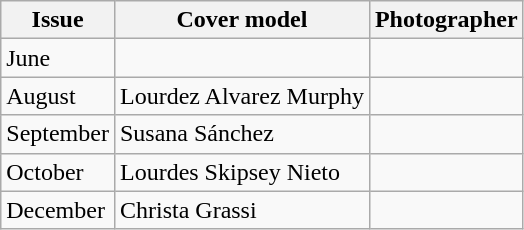<table class="wikitable">
<tr>
<th>Issue</th>
<th>Cover model</th>
<th>Photographer</th>
</tr>
<tr>
<td>June</td>
<td></td>
<td></td>
</tr>
<tr>
<td>August</td>
<td>Lourdez Alvarez Murphy</td>
<td></td>
</tr>
<tr>
<td>September</td>
<td>Susana Sánchez</td>
<td></td>
</tr>
<tr>
<td>October</td>
<td>Lourdes Skipsey Nieto</td>
<td></td>
</tr>
<tr>
<td>December</td>
<td>Christa Grassi</td>
<td></td>
</tr>
</table>
